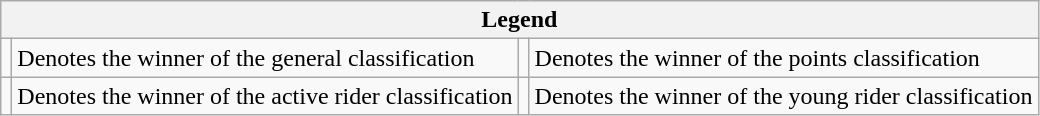<table class="wikitable">
<tr>
<th colspan="4">Legend</th>
</tr>
<tr>
<td></td>
<td>Denotes the winner of the general classification</td>
<td></td>
<td>Denotes the winner of the points classification</td>
</tr>
<tr>
<td></td>
<td>Denotes the winner of the active rider classification</td>
<td></td>
<td>Denotes the winner of the young rider classification</td>
</tr>
</table>
